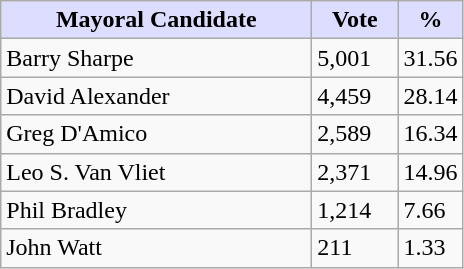<table class="wikitable">
<tr>
<th style="background:#ddf; width:200px;">Mayoral Candidate </th>
<th style="background:#ddf; width:50px;">Vote</th>
<th style="background:#ddf; width:30px;">%</th>
</tr>
<tr>
<td>Barry Sharpe</td>
<td>5,001</td>
<td>31.56</td>
</tr>
<tr>
<td>David Alexander</td>
<td>4,459</td>
<td>28.14</td>
</tr>
<tr>
<td>Greg D'Amico</td>
<td>2,589</td>
<td>16.34</td>
</tr>
<tr>
<td>Leo S. Van Vliet</td>
<td>2,371</td>
<td>14.96</td>
</tr>
<tr>
<td>Phil Bradley</td>
<td>1,214</td>
<td>7.66</td>
</tr>
<tr>
<td>John Watt</td>
<td>211</td>
<td>1.33</td>
</tr>
</table>
